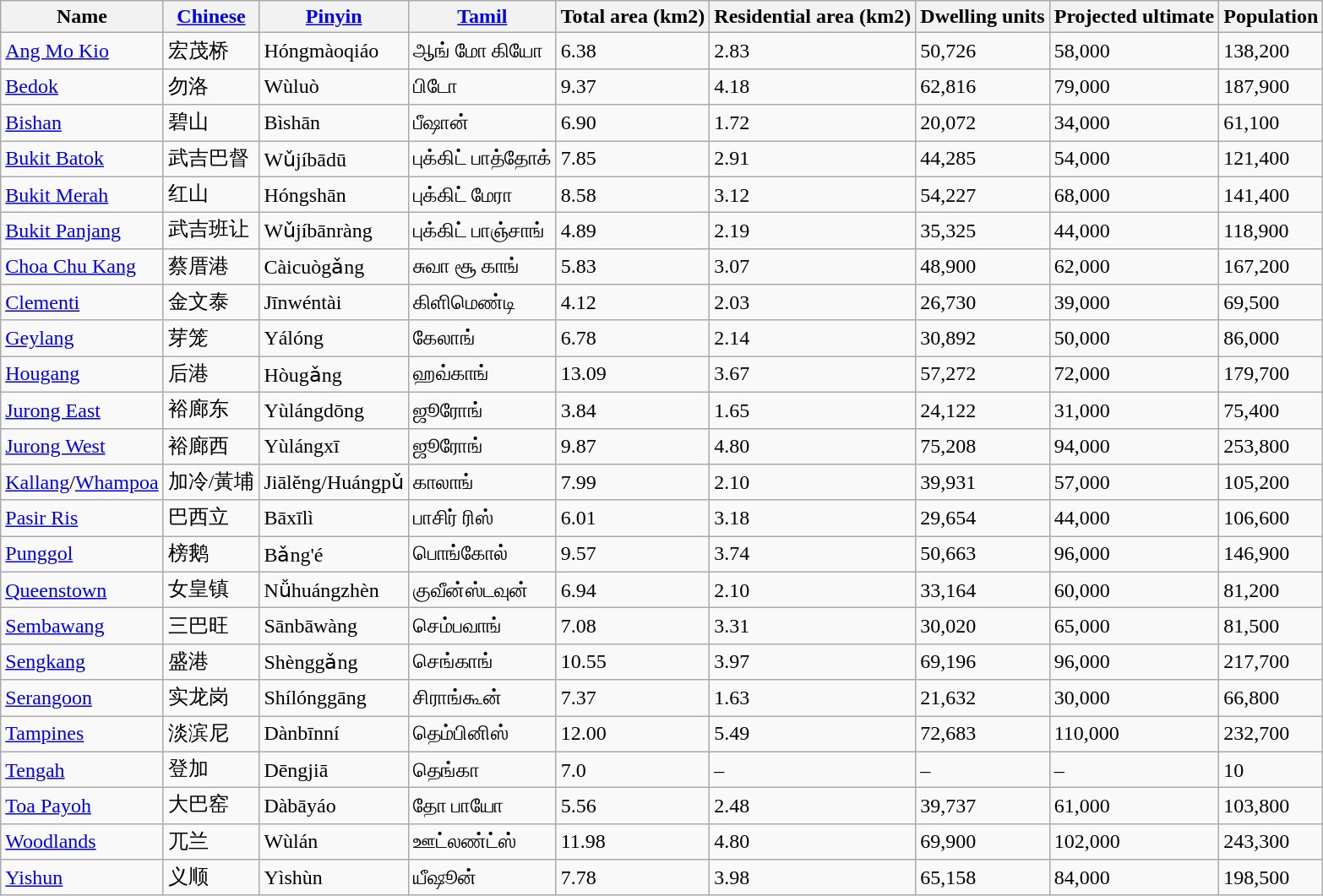<table class="wikitable sortable static-row-numbers static-row-header-hash">
<tr>
<th>Name </th>
<th><a href='#'>Chinese</a></th>
<th><a href='#'>Pinyin</a></th>
<th><a href='#'>Tamil</a></th>
<th>Total area (km2)</th>
<th>Residential area (km2)</th>
<th>Dwelling units</th>
<th>Projected ultimate</th>
<th>Population</th>
</tr>
<tr>
<td><a href='#'>Ang Mo Kio</a></td>
<td>宏茂桥</td>
<td>Hóngmàoqiáo</td>
<td>ஆங் மோ கியோ</td>
<td>6.38</td>
<td>2.83</td>
<td>50,726</td>
<td>58,000</td>
<td>138,200</td>
</tr>
<tr>
<td><a href='#'>Bedok</a></td>
<td>勿洛</td>
<td>Wùluò</td>
<td>பிடோ</td>
<td>9.37</td>
<td>4.18</td>
<td>62,816</td>
<td>79,000</td>
<td>187,900</td>
</tr>
<tr>
<td><a href='#'>Bishan</a></td>
<td>碧山</td>
<td>Bìshān</td>
<td>பீஷான்</td>
<td>6.90</td>
<td>1.72</td>
<td>20,072</td>
<td>34,000</td>
<td>61,100</td>
</tr>
<tr>
<td><a href='#'>Bukit Batok</a></td>
<td>武吉巴督</td>
<td>Wǔjíbādū</td>
<td>புக்கிட் பாத்தோக்</td>
<td>7.85</td>
<td>2.91</td>
<td>44,285</td>
<td>54,000</td>
<td>121,400</td>
</tr>
<tr>
<td><a href='#'>Bukit Merah</a></td>
<td>红山</td>
<td>Hóngshān</td>
<td>புக்கிட் மேரா</td>
<td>8.58</td>
<td>3.12</td>
<td>54,227</td>
<td>68,000</td>
<td>141,400</td>
</tr>
<tr>
<td><a href='#'>Bukit Panjang</a></td>
<td>武吉班让</td>
<td>Wǔjíbānràng</td>
<td>புக்கிட் பாஞ்சாங்</td>
<td>4.89</td>
<td>2.19</td>
<td>35,325</td>
<td>44,000</td>
<td>118,900</td>
</tr>
<tr>
<td><a href='#'>Choa Chu Kang</a></td>
<td>蔡厝港</td>
<td>Càicuògǎng</td>
<td>சுவா சூ காங்</td>
<td>5.83</td>
<td>3.07</td>
<td>48,900</td>
<td>62,000</td>
<td>167,200</td>
</tr>
<tr>
<td><a href='#'>Clementi</a></td>
<td>金文泰</td>
<td>Jīnwéntài</td>
<td>கிளிமெண்டி</td>
<td>4.12</td>
<td>2.03</td>
<td>26,730</td>
<td>39,000</td>
<td>69,500</td>
</tr>
<tr>
<td><a href='#'>Geylang</a></td>
<td>芽笼</td>
<td>Yálóng</td>
<td>கேலாங்</td>
<td>6.78</td>
<td>2.14</td>
<td>30,892</td>
<td>50,000</td>
<td>86,000</td>
</tr>
<tr>
<td><a href='#'>Hougang</a></td>
<td>后港</td>
<td>Hòugǎng</td>
<td>ஹவ்காங்</td>
<td>13.09</td>
<td>3.67</td>
<td>57,272</td>
<td>72,000</td>
<td>179,700</td>
</tr>
<tr>
<td><a href='#'>Jurong East</a></td>
<td>裕廊东</td>
<td>Yùlángdōng</td>
<td>ஜூரோங்</td>
<td>3.84</td>
<td>1.65</td>
<td>24,122</td>
<td>31,000</td>
<td>75,400</td>
</tr>
<tr>
<td><a href='#'>Jurong West</a></td>
<td>裕廊西</td>
<td>Yùlángxī</td>
<td>ஜூரோங்</td>
<td>9.87</td>
<td>4.80</td>
<td>75,208</td>
<td>94,000</td>
<td>253,800</td>
</tr>
<tr>
<td><a href='#'>Kallang</a>/<a href='#'>Whampoa</a></td>
<td>加冷/黃埔</td>
<td>Jiālĕng/Huángpǔ</td>
<td>காலாங்</td>
<td>7.99</td>
<td>2.10</td>
<td>39,931</td>
<td>57,000</td>
<td>105,200</td>
</tr>
<tr>
<td><a href='#'>Pasir Ris</a></td>
<td>巴西立</td>
<td>Bāxīlì</td>
<td>பாசிர் ரிஸ்</td>
<td>6.01</td>
<td>3.18</td>
<td>29,654</td>
<td>44,000</td>
<td>106,600</td>
</tr>
<tr>
<td><a href='#'>Punggol</a></td>
<td>榜鹅</td>
<td>Bǎng'é</td>
<td>பொங்கோல்</td>
<td>9.57</td>
<td>3.74</td>
<td>50,663</td>
<td>96,000</td>
<td>146,900</td>
</tr>
<tr>
<td><a href='#'>Queenstown</a></td>
<td>女皇镇</td>
<td>Nǚhuángzhèn</td>
<td>குவீன்ஸ்டவுன்</td>
<td>6.94</td>
<td>2.10</td>
<td>33,164</td>
<td>60,000</td>
<td>81,200</td>
</tr>
<tr>
<td><a href='#'>Sembawang</a></td>
<td>三巴旺</td>
<td>Sānbāwàng</td>
<td>செம்பவாங்</td>
<td>7.08</td>
<td>3.31</td>
<td>30,020</td>
<td>65,000</td>
<td>81,500</td>
</tr>
<tr>
<td><a href='#'>Sengkang</a></td>
<td>盛港</td>
<td>Shènggǎng</td>
<td>செங்காங்</td>
<td>10.55</td>
<td>3.97</td>
<td>69,196</td>
<td>96,000</td>
<td>217,700</td>
</tr>
<tr>
<td><a href='#'>Serangoon</a></td>
<td>实龙岗</td>
<td>Shílónggāng</td>
<td>சிராங்கூன்</td>
<td>7.37</td>
<td>1.63</td>
<td>21,632</td>
<td>30,000</td>
<td>66,800</td>
</tr>
<tr>
<td><a href='#'>Tampines</a></td>
<td>淡滨尼</td>
<td>Dànbīnní</td>
<td>தெம்பினிஸ்</td>
<td>12.00</td>
<td>5.49</td>
<td>72,683</td>
<td>110,000</td>
<td>232,700</td>
</tr>
<tr>
<td><a href='#'>Tengah</a></td>
<td>登加</td>
<td>Dēngjiā</td>
<td>தெங்கா</td>
<td>7.0</td>
<td>–</td>
<td>–</td>
<td>–</td>
<td>10</td>
</tr>
<tr>
<td><a href='#'>Toa Payoh</a></td>
<td>大巴窑</td>
<td>Dàbāyáo</td>
<td>தோ பாயோ</td>
<td>5.56</td>
<td>2.48</td>
<td>39,737</td>
<td>61,000</td>
<td>103,800</td>
</tr>
<tr>
<td><a href='#'>Woodlands</a></td>
<td>兀兰</td>
<td>Wùlán</td>
<td>ஊட்லண்ட்ஸ்</td>
<td>11.98</td>
<td>4.80</td>
<td>69,900</td>
<td>102,000</td>
<td>243,300</td>
</tr>
<tr>
<td><a href='#'>Yishun</a></td>
<td>义顺</td>
<td>Yìshùn</td>
<td>யீஷூன்</td>
<td>7.78</td>
<td>3.98</td>
<td>65,158</td>
<td>84,000</td>
<td>198,500</td>
</tr>
</table>
